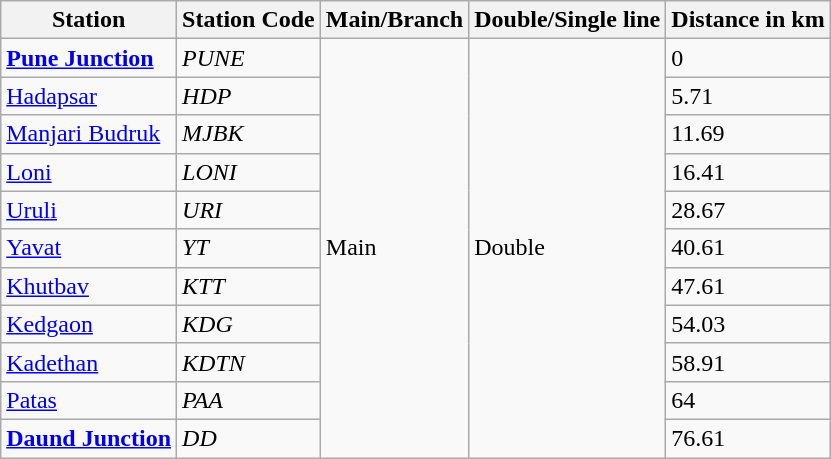<table class="wikitable">
<tr>
<th>Station</th>
<th>Station Code</th>
<th>Main/Branch</th>
<th>Double/Single line</th>
<th>Distance in km</th>
</tr>
<tr>
<td><strong><a href='#'>Pune Junction</a></strong></td>
<td><em>PUNE</em></td>
<td rowspan="11">Main</td>
<td rowspan="11">Double</td>
<td>0</td>
</tr>
<tr>
<td><a href='#'>Hadapsar</a></td>
<td><em>HDP</em></td>
<td>5.71</td>
</tr>
<tr>
<td><a href='#'>Manjari Budruk</a></td>
<td><em>MJBK</em></td>
<td>11.69</td>
</tr>
<tr>
<td><a href='#'>Loni</a></td>
<td><em>LONI</em></td>
<td>16.41</td>
</tr>
<tr>
<td><a href='#'>Uruli</a></td>
<td><em>URI</em></td>
<td>28.67</td>
</tr>
<tr>
<td><a href='#'>Yavat</a></td>
<td><em>YT</em></td>
<td>40.61</td>
</tr>
<tr>
<td><a href='#'>Khutbav</a></td>
<td><em>KTT</em></td>
<td>47.61</td>
</tr>
<tr>
<td><a href='#'>Kedgaon</a></td>
<td><em>KDG</em></td>
<td>54.03</td>
</tr>
<tr>
<td><a href='#'>Kadethan</a></td>
<td><em>KDTN</em></td>
<td>58.91</td>
</tr>
<tr>
<td><a href='#'>Patas</a></td>
<td><em>PAA</em></td>
<td>64</td>
</tr>
<tr>
<td><strong><a href='#'>Daund Junction</a></strong></td>
<td><em>DD</em></td>
<td>76.61</td>
</tr>
</table>
